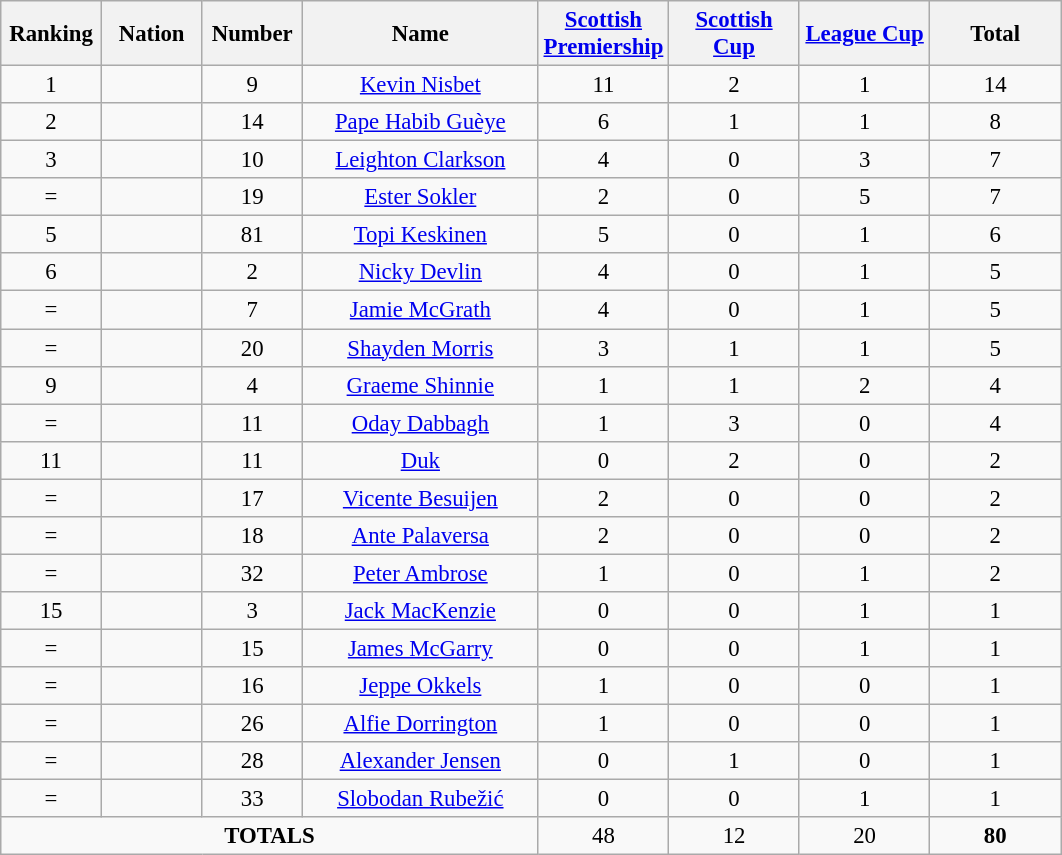<table class="wikitable" style="font-size: 95%; text-align: center;">
<tr>
<th width=60>Ranking</th>
<th width=60>Nation</th>
<th width=60>Number</th>
<th width=150>Name</th>
<th width=80><a href='#'>Scottish Premiership</a></th>
<th width=80><a href='#'>Scottish Cup</a></th>
<th width=80><a href='#'>League Cup</a></th>
<th width=80>Total</th>
</tr>
<tr>
<td>1</td>
<td></td>
<td>9</td>
<td><a href='#'>Kevin Nisbet</a></td>
<td>11</td>
<td>2</td>
<td>1</td>
<td>14</td>
</tr>
<tr>
<td>2</td>
<td></td>
<td>14</td>
<td><a href='#'>Pape Habib Guèye</a></td>
<td>6</td>
<td>1</td>
<td>1</td>
<td>8</td>
</tr>
<tr>
<td>3</td>
<td></td>
<td>10</td>
<td><a href='#'>Leighton Clarkson</a></td>
<td>4</td>
<td>0</td>
<td>3</td>
<td>7</td>
</tr>
<tr>
<td>=</td>
<td></td>
<td>19</td>
<td><a href='#'>Ester Sokler</a></td>
<td>2</td>
<td>0</td>
<td>5</td>
<td>7</td>
</tr>
<tr>
<td>5</td>
<td></td>
<td>81</td>
<td><a href='#'>Topi Keskinen</a></td>
<td>5</td>
<td>0</td>
<td>1</td>
<td>6</td>
</tr>
<tr>
<td>6</td>
<td></td>
<td>2</td>
<td><a href='#'>Nicky Devlin</a></td>
<td>4</td>
<td>0</td>
<td>1</td>
<td>5</td>
</tr>
<tr>
<td>=</td>
<td></td>
<td>7</td>
<td><a href='#'>Jamie McGrath</a></td>
<td>4</td>
<td>0</td>
<td>1</td>
<td>5</td>
</tr>
<tr>
<td>=</td>
<td></td>
<td>20</td>
<td><a href='#'>Shayden Morris</a></td>
<td>3</td>
<td>1</td>
<td>1</td>
<td>5</td>
</tr>
<tr>
<td>9</td>
<td></td>
<td>4</td>
<td><a href='#'>Graeme Shinnie</a></td>
<td>1</td>
<td>1</td>
<td>2</td>
<td>4</td>
</tr>
<tr>
<td>=</td>
<td></td>
<td>11</td>
<td><a href='#'>Oday Dabbagh</a></td>
<td>1</td>
<td>3</td>
<td>0</td>
<td>4</td>
</tr>
<tr>
<td>11</td>
<td></td>
<td>11</td>
<td><a href='#'>Duk</a></td>
<td>0</td>
<td>2</td>
<td>0</td>
<td>2</td>
</tr>
<tr>
<td>=</td>
<td></td>
<td>17</td>
<td><a href='#'>Vicente Besuijen</a></td>
<td>2</td>
<td>0</td>
<td>0</td>
<td>2</td>
</tr>
<tr>
<td>=</td>
<td></td>
<td>18</td>
<td><a href='#'>Ante Palaversa</a></td>
<td>2</td>
<td>0</td>
<td>0</td>
<td>2</td>
</tr>
<tr>
<td>=</td>
<td></td>
<td>32</td>
<td><a href='#'>Peter Ambrose</a></td>
<td>1</td>
<td>0</td>
<td>1</td>
<td>2</td>
</tr>
<tr>
<td>15</td>
<td></td>
<td>3</td>
<td><a href='#'>Jack MacKenzie</a></td>
<td>0</td>
<td>0</td>
<td>1</td>
<td>1</td>
</tr>
<tr>
<td>=</td>
<td></td>
<td>15</td>
<td><a href='#'>James McGarry</a></td>
<td>0</td>
<td>0</td>
<td>1</td>
<td>1</td>
</tr>
<tr>
<td>=</td>
<td></td>
<td>16</td>
<td><a href='#'>Jeppe Okkels</a></td>
<td>1</td>
<td>0</td>
<td>0</td>
<td>1</td>
</tr>
<tr>
<td>=</td>
<td></td>
<td>26</td>
<td><a href='#'>Alfie Dorrington</a></td>
<td>1</td>
<td>0</td>
<td>0</td>
<td>1</td>
</tr>
<tr>
<td>=</td>
<td></td>
<td>28</td>
<td><a href='#'>Alexander Jensen</a></td>
<td>0</td>
<td>1</td>
<td>0</td>
<td>1</td>
</tr>
<tr>
<td>=</td>
<td></td>
<td>33</td>
<td><a href='#'>Slobodan Rubežić</a></td>
<td>0</td>
<td>0</td>
<td>1</td>
<td>1</td>
</tr>
<tr>
<td colspan=4><strong>TOTALS</strong></td>
<td>48</td>
<td>12</td>
<td>20</td>
<td><strong>80</strong></td>
</tr>
</table>
